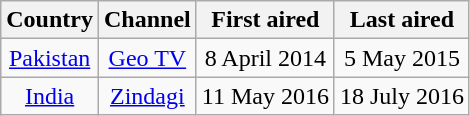<table class="wikitable" style="text-align:center">
<tr>
<th>Country</th>
<th>Channel</th>
<th>First aired</th>
<th>Last aired</th>
</tr>
<tr>
<td> <a href='#'>Pakistan</a></td>
<td><a href='#'>Geo TV</a></td>
<td>8 April 2014</td>
<td>5 May 2015</td>
</tr>
<tr>
<td> <a href='#'>India</a></td>
<td><a href='#'>Zindagi</a></td>
<td>11 May 2016</td>
<td>18 July 2016</td>
</tr>
</table>
